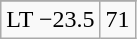<table class="wikitable">
<tr align="center">
</tr>
<tr align="center">
<td>LT −23.5</td>
<td>71</td>
</tr>
</table>
